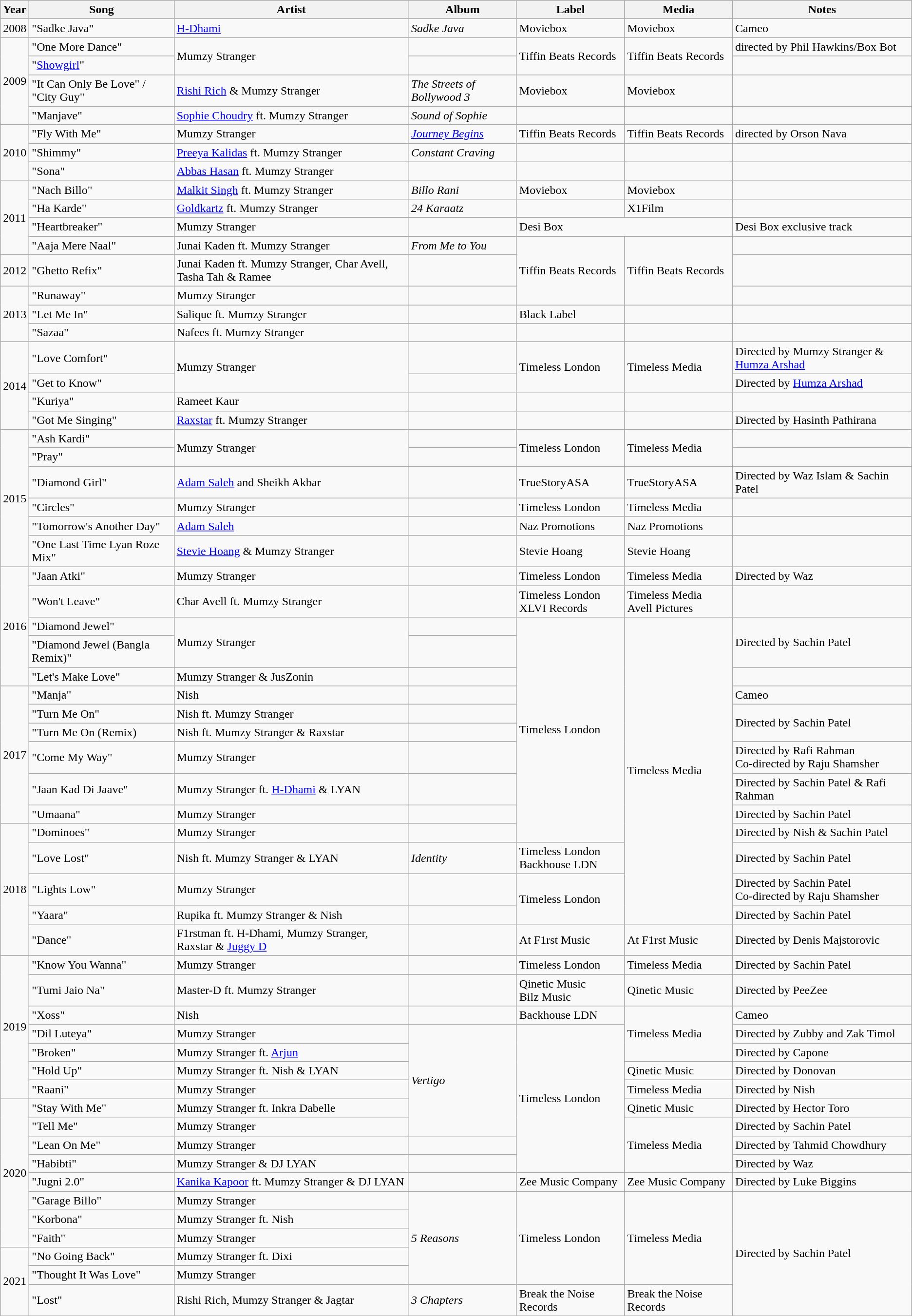<table class="wikitable">
<tr>
<th>Year</th>
<th>Song</th>
<th>Artist</th>
<th>Album</th>
<th>Label</th>
<th>Media</th>
<th>Notes</th>
</tr>
<tr>
<td>2008</td>
<td>"Sadke Java"</td>
<td><a href='#'>H-Dhami</a></td>
<td><em>Sadke Java</em></td>
<td>Moviebox</td>
<td>Moviebox</td>
<td>Cameo</td>
</tr>
<tr>
<td rowspan="4">2009</td>
<td>"One More Dance"</td>
<td rowspan="2">Mumzy Stranger</td>
<td></td>
<td rowspan="2">Tiffin Beats Records</td>
<td rowspan="2">Tiffin Beats Records</td>
<td>directed by Phil Hawkins/Box Bot</td>
</tr>
<tr>
<td>"<a href='#'>Showgirl</a>"</td>
<td></td>
<td></td>
</tr>
<tr>
<td>"It Can Only Be Love" / "City Guy"</td>
<td><a href='#'>Rishi Rich</a> & Mumzy Stranger</td>
<td><em>The Streets of Bollywood 3</em></td>
<td>Moviebox</td>
<td>Moviebox</td>
<td></td>
</tr>
<tr>
<td>"Manjave"</td>
<td><a href='#'>Sophie Choudry</a> ft. Mumzy Stranger</td>
<td><em>Sound of Sophie</em></td>
<td></td>
<td></td>
<td></td>
</tr>
<tr>
<td rowspan="3">2010</td>
<td>"Fly With Me"</td>
<td>Mumzy Stranger</td>
<td><em><a href='#'>Journey Begins</a></em></td>
<td>Tiffin Beats Records</td>
<td>Tiffin Beats Records</td>
<td>directed by Orson Nava</td>
</tr>
<tr>
<td>"Shimmy"</td>
<td><a href='#'>Preeya Kalidas</a> ft. Mumzy Stranger</td>
<td><em>Constant Craving</em></td>
<td></td>
<td></td>
<td></td>
</tr>
<tr>
<td>"Sona"</td>
<td><a href='#'>Abbas Hasan</a> ft. Mumzy Stranger</td>
<td></td>
<td></td>
<td></td>
<td></td>
</tr>
<tr>
<td rowspan="4">2011</td>
<td>"Nach Billo"</td>
<td><a href='#'>Malkit Singh</a> ft. Mumzy Stranger</td>
<td><em>Billo Rani</em></td>
<td>Moviebox</td>
<td>Moviebox</td>
<td></td>
</tr>
<tr>
<td>"Ha Karde"</td>
<td><a href='#'>Goldkartz</a> ft. Mumzy Stranger</td>
<td><em>24 Karaatz</em></td>
<td></td>
<td>X1Film</td>
<td></td>
</tr>
<tr>
<td>"Heartbreaker"</td>
<td>Mumzy Stranger</td>
<td></td>
<td colspan="2">Desi Box</td>
<td>Desi Box exclusive track</td>
</tr>
<tr>
<td>"Aaja Mere Naal"</td>
<td>Junai Kaden ft. Mumzy Stranger</td>
<td><em>From Me to You</em></td>
<td rowspan="3">Tiffin Beats Records</td>
<td rowspan="3">Tiffin Beats Records</td>
<td></td>
</tr>
<tr>
<td>2012</td>
<td>"Ghetto Refix"</td>
<td>Junai Kaden ft. Mumzy Stranger, Char Avell, Tasha Tah & Ramee</td>
<td></td>
<td></td>
</tr>
<tr>
<td rowspan="3">2013</td>
<td>"Runaway"</td>
<td>Mumzy Stranger</td>
<td></td>
<td></td>
</tr>
<tr>
<td>"Let Me In"</td>
<td>Salique ft. Mumzy Stranger</td>
<td></td>
<td>Black Label</td>
<td></td>
<td></td>
</tr>
<tr>
<td>"Sazaa"</td>
<td>Nafees ft. Mumzy Stranger</td>
<td></td>
<td></td>
<td></td>
<td></td>
</tr>
<tr>
<td rowspan="4">2014</td>
<td>"Love Comfort"</td>
<td rowspan="2">Mumzy Stranger</td>
<td></td>
<td rowspan="2">Timeless London</td>
<td rowspan="2">Timeless Media</td>
<td>Directed by Mumzy Stranger & <a href='#'>Humza Arshad</a></td>
</tr>
<tr>
<td>"Get to Know"</td>
<td></td>
<td>Directed by <a href='#'>Humza Arshad</a></td>
</tr>
<tr>
<td>"Kuriya"</td>
<td>Rameet Kaur</td>
<td></td>
<td></td>
<td></td>
<td></td>
</tr>
<tr>
<td>"Got Me Singing"</td>
<td><a href='#'>Raxstar</a> ft. Mumzy Stranger</td>
<td></td>
<td></td>
<td></td>
<td>Directed by Hasinth Pathirana</td>
</tr>
<tr>
<td rowspan="6">2015</td>
<td>"Ash Kardi"</td>
<td rowspan="2">Mumzy Stranger</td>
<td></td>
<td rowspan="2">Timeless London</td>
<td rowspan="2">Timeless Media</td>
<td></td>
</tr>
<tr>
<td>"Pray"</td>
<td></td>
<td></td>
</tr>
<tr>
<td>"Diamond Girl"</td>
<td><a href='#'>Adam Saleh</a> and Sheikh Akbar</td>
<td></td>
<td>TrueStoryASA</td>
<td>TrueStoryASA</td>
<td>Directed by Waz Islam & Sachin Patel</td>
</tr>
<tr>
<td>"Circles"</td>
<td>Mumzy Stranger</td>
<td></td>
<td>Timeless London</td>
<td>Timeless Media</td>
<td></td>
</tr>
<tr>
<td>"Tomorrow's Another Day"</td>
<td><a href='#'>Adam Saleh</a></td>
<td></td>
<td>Naz Promotions</td>
<td>Naz Promotions</td>
<td></td>
</tr>
<tr>
<td>"One Last Time Lyan Roze Mix"</td>
<td><a href='#'>Stevie Hoang</a> & Mumzy Stranger</td>
<td></td>
<td>Stevie Hoang</td>
<td>Stevie Hoang</td>
<td></td>
</tr>
<tr>
<td rowspan="5">2016</td>
<td>"Jaan Atki"</td>
<td>Mumzy Stranger</td>
<td></td>
<td>Timeless London</td>
<td>Timeless Media</td>
<td>Directed by Waz</td>
</tr>
<tr>
<td>"Won't Leave"</td>
<td>Char Avell ft. Mumzy Stranger</td>
<td></td>
<td>Timeless London<br>XLVI Records</td>
<td>Timeless Media<br>Avell Pictures</td>
<td></td>
</tr>
<tr>
<td>"Diamond Jewel"</td>
<td rowspan="2">Mumzy Stranger</td>
<td></td>
<td rowspan="10">Timeless London</td>
<td rowspan="13">Timeless Media</td>
<td rowspan="2">Directed by Sachin Patel</td>
</tr>
<tr>
<td>"Diamond Jewel (Bangla Remix)"</td>
<td></td>
</tr>
<tr>
<td>"Let's Make Love"</td>
<td>Mumzy Stranger & JusZonin</td>
<td></td>
<td></td>
</tr>
<tr>
<td rowspan="6">2017</td>
<td>"Manja"</td>
<td>Nish</td>
<td></td>
<td>Cameo</td>
</tr>
<tr>
<td>"Turn Me On"</td>
<td>Nish ft. Mumzy Stranger</td>
<td></td>
<td rowspan="2">Directed by Sachin Patel</td>
</tr>
<tr>
<td>"Turn Me On (Remix)</td>
<td>Nish ft. Mumzy Stranger & Raxstar</td>
<td></td>
</tr>
<tr>
<td>"Come My Way"</td>
<td>Mumzy Stranger</td>
<td></td>
<td>Directed by Rafi Rahman<br>Co-directed by Raju Shamsher</td>
</tr>
<tr>
<td>"Jaan Kad Di Jaave"</td>
<td>Mumzy Stranger ft. <a href='#'>H-Dhami</a> & LYAN</td>
<td></td>
<td>Directed by Sachin Patel & Rafi Rahman</td>
</tr>
<tr>
<td>"Umaana"</td>
<td>Mumzy Stranger</td>
<td></td>
<td>Directed by Sachin Patel</td>
</tr>
<tr>
<td rowspan="5">2018</td>
<td>"Dominoes"</td>
<td>Mumzy Stranger</td>
<td></td>
<td>Directed by Nish & Sachin Patel</td>
</tr>
<tr>
<td>"Love Lost"</td>
<td>Nish ft. Mumzy Stranger & LYAN</td>
<td><em>Identity</em></td>
<td>Timeless London<br>Backhouse LDN</td>
<td>Directed by Sachin Patel</td>
</tr>
<tr>
<td>"Lights Low"</td>
<td>Mumzy Stranger</td>
<td></td>
<td rowspan="2">Timeless London</td>
<td>Directed by Sachin Patel<br>Co-directed by Raju Shamsher</td>
</tr>
<tr>
<td>"Yaara"</td>
<td>Rupika ft. Mumzy Stranger & Nish</td>
<td></td>
<td>Directed by Sachin Patel</td>
</tr>
<tr>
<td>"Dance"</td>
<td>F1rstman ft. H-Dhami, Mumzy Stranger, Raxstar & <a href='#'>Juggy D</a></td>
<td></td>
<td>At F1rst Music</td>
<td>At F1rst Music</td>
<td>Directed by Denis Majstorovic</td>
</tr>
<tr>
<td rowspan="7">2019</td>
<td>"Know You Wanna"</td>
<td>Mumzy Stranger</td>
<td></td>
<td>Timeless London</td>
<td>Timeless Media</td>
<td>Directed by Sachin Patel</td>
</tr>
<tr>
<td>"Tumi Jaio Na"</td>
<td>Master-D ft. Mumzy Stranger</td>
<td></td>
<td>Qinetic Music<br>Bilz Music</td>
<td>Qinetic Music</td>
<td>Directed by PeeZee</td>
</tr>
<tr>
<td>"Xoss"</td>
<td>Nish</td>
<td></td>
<td>Backhouse LDN</td>
<td rowspan="3">Timeless Media</td>
<td>Cameo</td>
</tr>
<tr>
<td>"Dil Luteya"</td>
<td>Mumzy Stranger</td>
<td rowspan="6"><em>Vertigo</em></td>
<td rowspan="8">Timeless London</td>
<td>Directed by Zubby and Zak Timol</td>
</tr>
<tr>
<td>"Broken"</td>
<td>Mumzy Stranger ft. <a href='#'>Arjun</a></td>
<td>Directed by Capone</td>
</tr>
<tr>
<td>"Hold Up"</td>
<td>Mumzy Stranger ft. Nish & LYAN</td>
<td>Qinetic Music</td>
<td>Directed by Donovan</td>
</tr>
<tr>
<td>"Raani"</td>
<td>Mumzy Stranger</td>
<td>Timeless Media</td>
<td>Directed by Nish</td>
</tr>
<tr>
<td rowspan="8">2020</td>
<td>"Stay With Me"</td>
<td>Mumzy Stranger ft. Inkra Dabelle</td>
<td>Qinetic Music</td>
<td>Directed by Hector Toro</td>
</tr>
<tr>
<td>"Tell Me"</td>
<td>Mumzy Stranger</td>
<td rowspan="3">Timeless Media</td>
<td>Directed by Sachin Patel</td>
</tr>
<tr>
<td>"Lean On Me"</td>
<td>Mumzy Stranger</td>
<td></td>
<td>Directed by Tahmid Chowdhury</td>
</tr>
<tr>
<td>"Habibti"</td>
<td>Mumzy Stranger & DJ LYAN</td>
<td></td>
<td>Directed by Waz</td>
</tr>
<tr>
<td>"Jugni 2.0"</td>
<td><a href='#'>Kanika Kapoor</a> ft. Mumzy Stranger & DJ LYAN</td>
<td></td>
<td>Zee Music Company</td>
<td>Zee Music Company</td>
<td>Directed by Luke Biggins</td>
</tr>
<tr>
<td>"Garage Billo"</td>
<td>Mumzy Stranger</td>
<td rowspan="5"><em>5 Reasons</em></td>
<td rowspan="5">Timeless London</td>
<td rowspan="5">Timeless Media</td>
<td rowspan="6">Directed by Sachin Patel</td>
</tr>
<tr>
<td>"Korbona"</td>
<td>Mumzy Stranger ft. Nish</td>
</tr>
<tr>
<td>"Faith"</td>
<td>Mumzy Stranger</td>
</tr>
<tr>
<td rowspan="3">2021</td>
<td>"No Going Back"</td>
<td>Mumzy Stranger ft. Dixi</td>
</tr>
<tr>
<td>"Thought It Was Love"</td>
<td>Mumzy Stranger</td>
</tr>
<tr>
<td>"Lost"</td>
<td>Rishi Rich, Mumzy Stranger & Jagtar</td>
<td><em>3 Chapters</em></td>
<td>Break the Noise Records</td>
<td>Break the Noise Records</td>
</tr>
</table>
